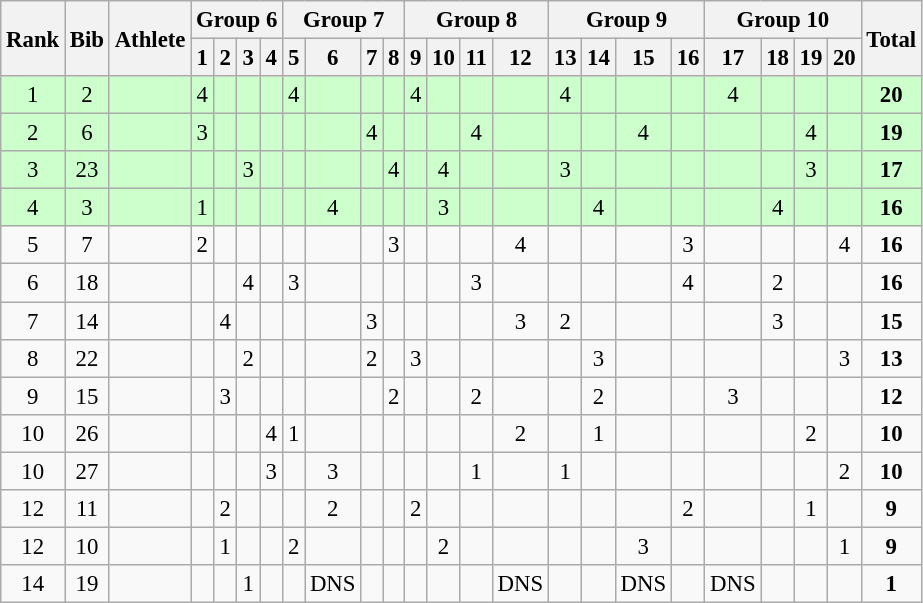<table class="wikitable" style="text-align:center; font-size:95%">
<tr>
<th rowspan=2>Rank</th>
<th rowspan=2>Bib</th>
<th rowspan=2>Athlete</th>
<th colspan=4>Group 6</th>
<th colspan=4>Group 7</th>
<th colspan=4>Group 8</th>
<th colspan=4>Group 9</th>
<th colspan=4>Group 10</th>
<th rowspan=2>Total</th>
</tr>
<tr>
<th>1</th>
<th>2</th>
<th>3</th>
<th>4</th>
<th>5</th>
<th>6</th>
<th>7</th>
<th>8</th>
<th>9</th>
<th>10</th>
<th>11</th>
<th>12</th>
<th>13</th>
<th>14</th>
<th>15</th>
<th>16</th>
<th>17</th>
<th>18</th>
<th>19</th>
<th>20</th>
</tr>
<tr bgcolor=ccffcc>
<td>1</td>
<td>2</td>
<td align=left></td>
<td>4</td>
<td></td>
<td></td>
<td></td>
<td>4</td>
<td></td>
<td></td>
<td></td>
<td>4</td>
<td></td>
<td></td>
<td></td>
<td>4</td>
<td></td>
<td></td>
<td></td>
<td>4</td>
<td></td>
<td></td>
<td></td>
<td><strong>20</strong></td>
</tr>
<tr bgcolor=ccffcc>
<td>2</td>
<td>6</td>
<td align=left></td>
<td>3</td>
<td></td>
<td></td>
<td></td>
<td></td>
<td></td>
<td>4</td>
<td></td>
<td></td>
<td></td>
<td>4</td>
<td></td>
<td></td>
<td></td>
<td>4</td>
<td></td>
<td></td>
<td></td>
<td>4</td>
<td></td>
<td><strong>19</strong></td>
</tr>
<tr bgcolor=ccffcc>
<td>3</td>
<td>23</td>
<td align=left></td>
<td></td>
<td></td>
<td>3</td>
<td></td>
<td></td>
<td></td>
<td></td>
<td>4</td>
<td></td>
<td>4</td>
<td></td>
<td></td>
<td>3</td>
<td></td>
<td></td>
<td></td>
<td></td>
<td></td>
<td>3</td>
<td></td>
<td><strong>17</strong></td>
</tr>
<tr bgcolor=ccffcc>
<td>4</td>
<td>3</td>
<td align=left></td>
<td>1</td>
<td></td>
<td></td>
<td></td>
<td></td>
<td>4</td>
<td></td>
<td></td>
<td></td>
<td>3</td>
<td></td>
<td></td>
<td></td>
<td>4</td>
<td></td>
<td></td>
<td></td>
<td>4</td>
<td></td>
<td></td>
<td><strong>16</strong></td>
</tr>
<tr>
<td>5</td>
<td>7</td>
<td align=left></td>
<td>2</td>
<td></td>
<td></td>
<td></td>
<td></td>
<td></td>
<td></td>
<td>3</td>
<td></td>
<td></td>
<td></td>
<td>4</td>
<td></td>
<td></td>
<td></td>
<td>3</td>
<td></td>
<td></td>
<td></td>
<td>4</td>
<td><strong>16</strong></td>
</tr>
<tr>
<td>6</td>
<td>18</td>
<td align=left></td>
<td></td>
<td></td>
<td>4</td>
<td></td>
<td>3</td>
<td></td>
<td></td>
<td></td>
<td></td>
<td></td>
<td>3</td>
<td></td>
<td></td>
<td></td>
<td></td>
<td>4</td>
<td></td>
<td>2</td>
<td></td>
<td></td>
<td><strong>16</strong></td>
</tr>
<tr>
<td>7</td>
<td>14</td>
<td align=left></td>
<td></td>
<td>4</td>
<td></td>
<td></td>
<td></td>
<td></td>
<td>3</td>
<td></td>
<td></td>
<td></td>
<td></td>
<td>3</td>
<td>2</td>
<td></td>
<td></td>
<td></td>
<td></td>
<td>3</td>
<td></td>
<td></td>
<td><strong>15</strong></td>
</tr>
<tr>
<td>8</td>
<td>22</td>
<td align=left></td>
<td></td>
<td></td>
<td>2</td>
<td></td>
<td></td>
<td></td>
<td>2</td>
<td></td>
<td>3</td>
<td></td>
<td></td>
<td></td>
<td></td>
<td>3</td>
<td></td>
<td></td>
<td></td>
<td></td>
<td></td>
<td>3</td>
<td><strong>13</strong></td>
</tr>
<tr>
<td>9</td>
<td>15</td>
<td align=left></td>
<td></td>
<td>3</td>
<td></td>
<td></td>
<td></td>
<td></td>
<td></td>
<td>2</td>
<td></td>
<td></td>
<td>2</td>
<td></td>
<td></td>
<td>2</td>
<td></td>
<td></td>
<td>3</td>
<td></td>
<td></td>
<td></td>
<td><strong>12</strong></td>
</tr>
<tr>
<td>10</td>
<td>26</td>
<td align=left></td>
<td></td>
<td></td>
<td></td>
<td>4</td>
<td>1</td>
<td></td>
<td></td>
<td></td>
<td></td>
<td></td>
<td></td>
<td>2</td>
<td></td>
<td>1</td>
<td></td>
<td></td>
<td></td>
<td></td>
<td>2</td>
<td></td>
<td><strong>10</strong></td>
</tr>
<tr>
<td>10</td>
<td>27</td>
<td align=left></td>
<td></td>
<td></td>
<td></td>
<td>3</td>
<td></td>
<td>3</td>
<td></td>
<td></td>
<td></td>
<td></td>
<td>1</td>
<td></td>
<td>1</td>
<td></td>
<td></td>
<td></td>
<td></td>
<td></td>
<td></td>
<td>2</td>
<td><strong>10</strong></td>
</tr>
<tr>
<td>12</td>
<td>11</td>
<td align=left></td>
<td></td>
<td>2</td>
<td></td>
<td></td>
<td></td>
<td>2</td>
<td></td>
<td></td>
<td>2</td>
<td></td>
<td></td>
<td></td>
<td></td>
<td></td>
<td></td>
<td>2</td>
<td></td>
<td></td>
<td>1</td>
<td></td>
<td><strong>9</strong></td>
</tr>
<tr>
<td>12</td>
<td>10</td>
<td align=left></td>
<td></td>
<td>1</td>
<td></td>
<td></td>
<td>2</td>
<td></td>
<td></td>
<td></td>
<td></td>
<td>2</td>
<td></td>
<td></td>
<td></td>
<td></td>
<td>3</td>
<td></td>
<td></td>
<td></td>
<td></td>
<td>1</td>
<td><strong>9</strong></td>
</tr>
<tr>
<td>14</td>
<td>19</td>
<td align=left></td>
<td></td>
<td></td>
<td>1</td>
<td></td>
<td></td>
<td>DNS</td>
<td></td>
<td></td>
<td></td>
<td></td>
<td></td>
<td>DNS</td>
<td></td>
<td></td>
<td>DNS</td>
<td></td>
<td>DNS</td>
<td></td>
<td></td>
<td></td>
<td><strong>1</strong></td>
</tr>
</table>
